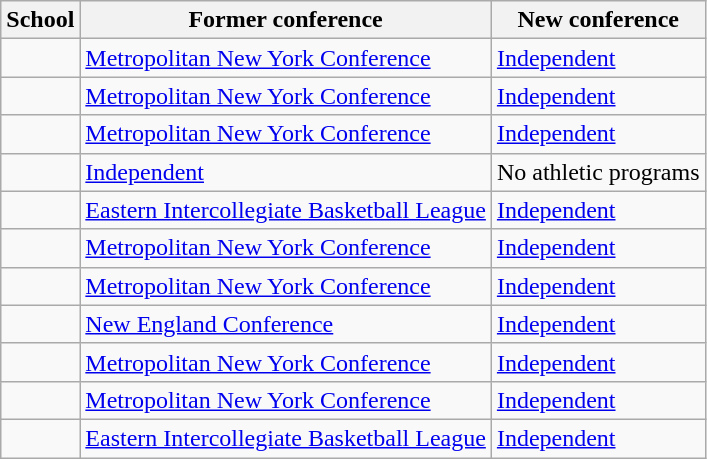<table class="wikitable sortable">
<tr>
<th>School</th>
<th>Former conference</th>
<th>New conference</th>
</tr>
<tr>
<td></td>
<td><a href='#'>Metropolitan New York Conference</a></td>
<td><a href='#'>Independent</a></td>
</tr>
<tr>
<td></td>
<td><a href='#'>Metropolitan New York Conference</a></td>
<td><a href='#'>Independent</a></td>
</tr>
<tr>
<td></td>
<td><a href='#'>Metropolitan New York Conference</a></td>
<td><a href='#'>Independent</a></td>
</tr>
<tr>
<td></td>
<td><a href='#'>Independent</a></td>
<td>No athletic programs</td>
</tr>
<tr>
<td></td>
<td><a href='#'>Eastern Intercollegiate Basketball League</a></td>
<td><a href='#'>Independent</a></td>
</tr>
<tr>
<td></td>
<td><a href='#'>Metropolitan New York Conference</a></td>
<td><a href='#'>Independent</a></td>
</tr>
<tr>
<td></td>
<td><a href='#'>Metropolitan New York Conference</a></td>
<td><a href='#'>Independent</a></td>
</tr>
<tr>
<td></td>
<td><a href='#'>New England Conference</a></td>
<td><a href='#'>Independent</a></td>
</tr>
<tr>
<td></td>
<td><a href='#'>Metropolitan New York Conference</a></td>
<td><a href='#'>Independent</a></td>
</tr>
<tr>
<td></td>
<td><a href='#'>Metropolitan New York Conference</a></td>
<td><a href='#'>Independent</a></td>
</tr>
<tr>
<td></td>
<td><a href='#'>Eastern Intercollegiate Basketball League</a></td>
<td><a href='#'>Independent</a></td>
</tr>
</table>
